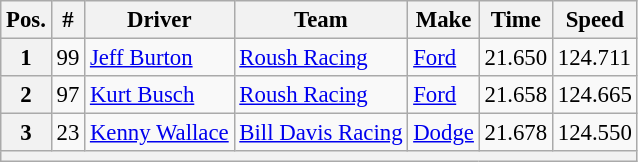<table class="wikitable" style="font-size:95%">
<tr>
<th>Pos.</th>
<th>#</th>
<th>Driver</th>
<th>Team</th>
<th>Make</th>
<th>Time</th>
<th>Speed</th>
</tr>
<tr>
<th>1</th>
<td>99</td>
<td><a href='#'>Jeff Burton</a></td>
<td><a href='#'>Roush Racing</a></td>
<td><a href='#'>Ford</a></td>
<td>21.650</td>
<td>124.711</td>
</tr>
<tr>
<th>2</th>
<td>97</td>
<td><a href='#'>Kurt Busch</a></td>
<td><a href='#'>Roush Racing</a></td>
<td><a href='#'>Ford</a></td>
<td>21.658</td>
<td>124.665</td>
</tr>
<tr>
<th>3</th>
<td>23</td>
<td><a href='#'>Kenny Wallace</a></td>
<td><a href='#'>Bill Davis Racing</a></td>
<td><a href='#'>Dodge</a></td>
<td>21.678</td>
<td>124.550</td>
</tr>
<tr>
<th colspan="7"></th>
</tr>
</table>
